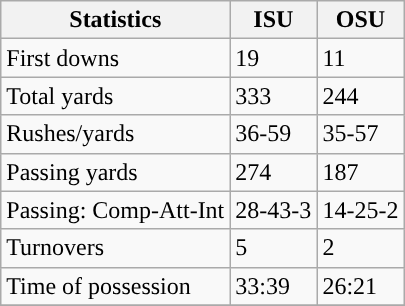<table class="wikitable" style="float: left;">
<tr>
<th>Statistics</th>
<th>ISU</th>
<th>OSU</th>
</tr>
<tr>
<td>First downs</td>
<td>19</td>
<td>11</td>
</tr>
<tr>
<td>Total yards</td>
<td>333</td>
<td>244</td>
</tr>
<tr>
<td>Rushes/yards</td>
<td>36-59</td>
<td>35-57</td>
</tr>
<tr>
<td>Passing yards</td>
<td>274</td>
<td>187</td>
</tr>
<tr>
<td>Passing: Comp-Att-Int</td>
<td>28-43-3</td>
<td>14-25-2</td>
</tr>
<tr>
<td>Turnovers</td>
<td>5</td>
<td>2</td>
</tr>
<tr>
<td>Time of possession</td>
<td>33:39</td>
<td>26:21</td>
</tr>
<tr>
</tr>
</table>
